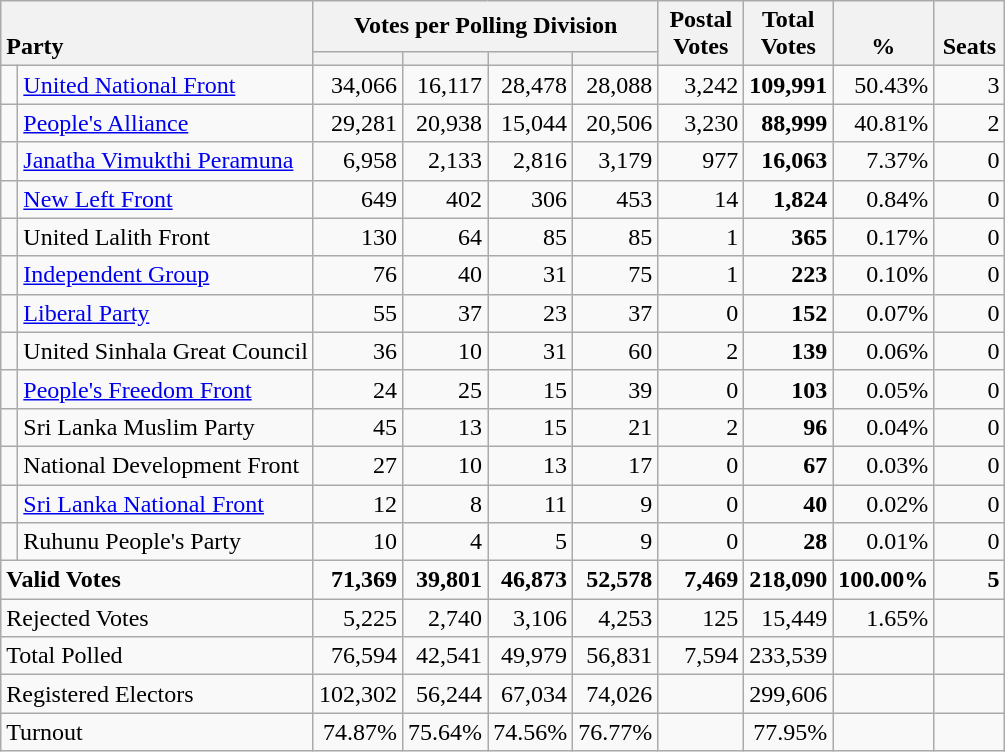<table class="wikitable" border="1" style="text-align:right;">
<tr>
<th style="text-align:left; vertical-align:bottom;" rowspan="2" colspan="2">Party</th>
<th colspan=4>Votes per Polling Division</th>
<th rowspan="2" style="vertical-align:bottom; text-align:center; width:50px;">Postal<br>Votes</th>
<th rowspan="2" style="vertical-align:bottom; text-align:center; width:50px;">Total Votes</th>
<th rowspan="2" style="vertical-align:bottom; text-align:center; width:50px;">%</th>
<th rowspan="2" style="vertical-align:bottom; text-align:center; width:40px;">Seats</th>
</tr>
<tr>
<th></th>
<th></th>
<th></th>
<th></th>
</tr>
<tr>
<td bgcolor=> </td>
<td align=left><a href='#'>United National Front</a></td>
<td>34,066</td>
<td>16,117</td>
<td>28,478</td>
<td>28,088</td>
<td>3,242</td>
<td><strong>109,991</strong></td>
<td>50.43%</td>
<td>3</td>
</tr>
<tr>
<td bgcolor=> </td>
<td align=left><a href='#'>People's Alliance</a></td>
<td>29,281</td>
<td>20,938</td>
<td>15,044</td>
<td>20,506</td>
<td>3,230</td>
<td><strong>88,999</strong></td>
<td>40.81%</td>
<td>2</td>
</tr>
<tr>
<td bgcolor=> </td>
<td align=left><a href='#'>Janatha Vimukthi Peramuna</a></td>
<td>6,958</td>
<td>2,133</td>
<td>2,816</td>
<td>3,179</td>
<td>977</td>
<td><strong>16,063</strong></td>
<td>7.37%</td>
<td>0</td>
</tr>
<tr>
<td bgcolor=> </td>
<td align=left><a href='#'>New Left Front</a></td>
<td>649</td>
<td>402</td>
<td>306</td>
<td>453</td>
<td>14</td>
<td><strong>1,824</strong></td>
<td>0.84%</td>
<td>0</td>
</tr>
<tr>
<td bgcolor=> </td>
<td align=left>United Lalith Front</td>
<td>130</td>
<td>64</td>
<td>85</td>
<td>85</td>
<td>1</td>
<td><strong>365</strong></td>
<td>0.17%</td>
<td>0</td>
</tr>
<tr>
<td bgcolor=> </td>
<td align=left><a href='#'>Independent Group</a></td>
<td>76</td>
<td>40</td>
<td>31</td>
<td>75</td>
<td>1</td>
<td><strong>223</strong></td>
<td>0.10%</td>
<td>0</td>
</tr>
<tr>
<td bgcolor=> </td>
<td align=left><a href='#'>Liberal Party</a></td>
<td>55</td>
<td>37</td>
<td>23</td>
<td>37</td>
<td>0</td>
<td><strong>152</strong></td>
<td>0.07%</td>
<td>0</td>
</tr>
<tr>
<td bgcolor=> </td>
<td align=left>United Sinhala Great Council</td>
<td>36</td>
<td>10</td>
<td>31</td>
<td>60</td>
<td>2</td>
<td><strong>139</strong></td>
<td>0.06%</td>
<td>0</td>
</tr>
<tr>
<td bgcolor=> </td>
<td align=left><a href='#'>People's Freedom Front</a></td>
<td>24</td>
<td>25</td>
<td>15</td>
<td>39</td>
<td>0</td>
<td><strong>103</strong></td>
<td>0.05%</td>
<td>0</td>
</tr>
<tr>
<td bgcolor=> </td>
<td align=left>Sri Lanka Muslim Party</td>
<td>45</td>
<td>13</td>
<td>15</td>
<td>21</td>
<td>2</td>
<td><strong>96</strong></td>
<td>0.04%</td>
<td>0</td>
</tr>
<tr>
<td bgcolor=> </td>
<td align=left>National Development Front</td>
<td>27</td>
<td>10</td>
<td>13</td>
<td>17</td>
<td>0</td>
<td><strong>67</strong></td>
<td>0.03%</td>
<td>0</td>
</tr>
<tr>
<td bgcolor=> </td>
<td align=left><a href='#'>Sri Lanka National Front</a></td>
<td>12</td>
<td>8</td>
<td>11</td>
<td>9</td>
<td>0</td>
<td><strong>40</strong></td>
<td>0.02%</td>
<td>0</td>
</tr>
<tr>
<td bgcolor=> </td>
<td align=left>Ruhunu People's Party</td>
<td>10</td>
<td>4</td>
<td>5</td>
<td>9</td>
<td>0</td>
<td><strong>28</strong></td>
<td>0.01%</td>
<td>0</td>
</tr>
<tr>
<td align=left colspan="2"><strong>Valid Votes</strong></td>
<td><strong>71,369</strong></td>
<td><strong>39,801</strong></td>
<td><strong>46,873</strong></td>
<td><strong>52,578</strong></td>
<td><strong>7,469</strong></td>
<td><strong>218,090</strong></td>
<td><strong>100.00%</strong></td>
<td><strong>5</strong></td>
</tr>
<tr>
<td align=left colspan="2">Rejected Votes</td>
<td>5,225</td>
<td>2,740</td>
<td>3,106</td>
<td>4,253</td>
<td>125</td>
<td>15,449</td>
<td>1.65%</td>
<td></td>
</tr>
<tr>
<td align=left colspan="2">Total Polled</td>
<td>76,594</td>
<td>42,541</td>
<td>49,979</td>
<td>56,831</td>
<td>7,594</td>
<td>233,539</td>
<td></td>
<td></td>
</tr>
<tr>
<td align=left colspan="2">Registered Electors</td>
<td>102,302</td>
<td>56,244</td>
<td>67,034</td>
<td>74,026</td>
<td></td>
<td>299,606</td>
<td></td>
<td></td>
</tr>
<tr>
<td align=left colspan="2">Turnout</td>
<td>74.87%</td>
<td>75.64%</td>
<td>74.56%</td>
<td>76.77%</td>
<td></td>
<td>77.95%</td>
<td></td>
<td></td>
</tr>
</table>
